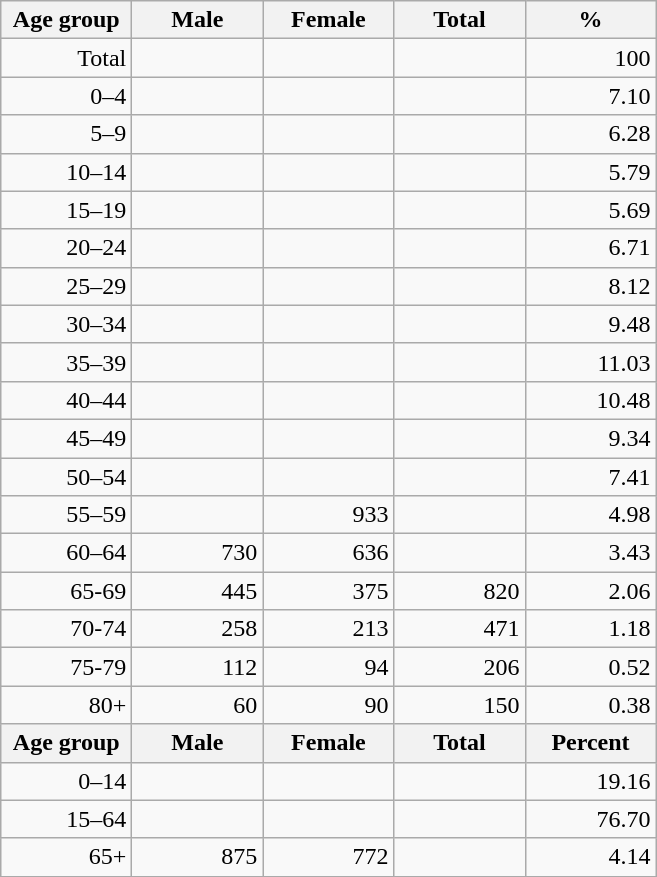<table class="wikitable">
<tr>
<th width="80pt">Age group</th>
<th width="80pt">Male</th>
<th width="80pt">Female</th>
<th width="80pt">Total</th>
<th width="80pt">%</th>
</tr>
<tr>
<td align="right">Total</td>
<td align="right"></td>
<td align="right"></td>
<td align="right"></td>
<td align="right">100</td>
</tr>
<tr>
<td align="right">0–4</td>
<td align="right"></td>
<td align="right"></td>
<td align="right"></td>
<td align="right">7.10</td>
</tr>
<tr>
<td align="right">5–9</td>
<td align="right"></td>
<td align="right"></td>
<td align="right"></td>
<td align="right">6.28</td>
</tr>
<tr>
<td align="right">10–14</td>
<td align="right"></td>
<td align="right"></td>
<td align="right"></td>
<td align="right">5.79</td>
</tr>
<tr>
<td align="right">15–19</td>
<td align="right"></td>
<td align="right"></td>
<td align="right"></td>
<td align="right">5.69</td>
</tr>
<tr>
<td align="right">20–24</td>
<td align="right"></td>
<td align="right"></td>
<td align="right"></td>
<td align="right">6.71</td>
</tr>
<tr>
<td align="right">25–29</td>
<td align="right"></td>
<td align="right"></td>
<td align="right"></td>
<td align="right">8.12</td>
</tr>
<tr>
<td align="right">30–34</td>
<td align="right"></td>
<td align="right"></td>
<td align="right"></td>
<td align="right">9.48</td>
</tr>
<tr>
<td align="right">35–39</td>
<td align="right"></td>
<td align="right"></td>
<td align="right"></td>
<td align="right">11.03</td>
</tr>
<tr>
<td align="right">40–44</td>
<td align="right"></td>
<td align="right"></td>
<td align="right"></td>
<td align="right">10.48</td>
</tr>
<tr>
<td align="right">45–49</td>
<td align="right"></td>
<td align="right"></td>
<td align="right"></td>
<td align="right">9.34</td>
</tr>
<tr>
<td align="right">50–54</td>
<td align="right"></td>
<td align="right"></td>
<td align="right"></td>
<td align="right">7.41</td>
</tr>
<tr>
<td align="right">55–59</td>
<td align="right"></td>
<td align="right">933</td>
<td align="right"></td>
<td align="right">4.98</td>
</tr>
<tr>
<td align="right">60–64</td>
<td align="right">730</td>
<td align="right">636</td>
<td align="right"></td>
<td align="right">3.43</td>
</tr>
<tr>
<td align="right">65-69</td>
<td align="right">445</td>
<td align="right">375</td>
<td align="right">820</td>
<td align="right">2.06</td>
</tr>
<tr>
<td align="right">70-74</td>
<td align="right">258</td>
<td align="right">213</td>
<td align="right">471</td>
<td align="right">1.18</td>
</tr>
<tr>
<td align="right">75-79</td>
<td align="right">112</td>
<td align="right">94</td>
<td align="right">206</td>
<td align="right">0.52</td>
</tr>
<tr>
<td align="right">80+</td>
<td align="right">60</td>
<td align="right">90</td>
<td align="right">150</td>
<td align="right">0.38</td>
</tr>
<tr>
<th width="50">Age group</th>
<th width="80pt">Male</th>
<th width="80">Female</th>
<th width="80">Total</th>
<th width="50">Percent</th>
</tr>
<tr>
<td align="right">0–14</td>
<td align="right"></td>
<td align="right"></td>
<td align="right"></td>
<td align="right">19.16</td>
</tr>
<tr>
<td align="right">15–64</td>
<td align="right"></td>
<td align="right"></td>
<td align="right"></td>
<td align="right">76.70</td>
</tr>
<tr>
<td align="right">65+</td>
<td align="right">875</td>
<td align="right">772</td>
<td align="right"></td>
<td align="right">4.14</td>
</tr>
<tr>
</tr>
</table>
